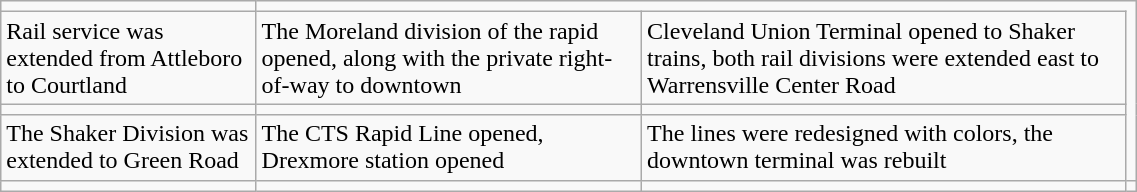<table class="wikitable mw-collapsible mw-collapsed" width=60% valign=top>
<tr>
<td></td>
</tr>
<tr>
<td>Rail service was extended from Attleboro to Courtland</td>
<td>The Moreland division of the rapid opened, along with the private right-of-way to downtown</td>
<td>Cleveland Union Terminal opened to Shaker trains, both rail divisions were extended east to Warrensville Center Road</td>
</tr>
<tr>
<td></td>
<td></td>
<td></td>
</tr>
<tr>
<td>The Shaker Division was extended to Green Road</td>
<td>The CTS Rapid Line opened, Drexmore station opened</td>
<td>The lines were redesigned with colors, the downtown terminal was rebuilt</td>
</tr>
<tr>
<td></td>
<td></td>
<td></td>
<td></td>
</tr>
</table>
